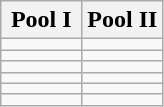<table class="wikitable">
<tr>
<th width=50%>Pool I</th>
<th width=50%>Pool II</th>
</tr>
<tr>
<td></td>
<td></td>
</tr>
<tr>
<td></td>
<td></td>
</tr>
<tr>
<td></td>
<td></td>
</tr>
<tr>
<td></td>
<td></td>
</tr>
<tr>
<td></td>
<td></td>
</tr>
<tr>
<td></td>
<td></td>
</tr>
</table>
